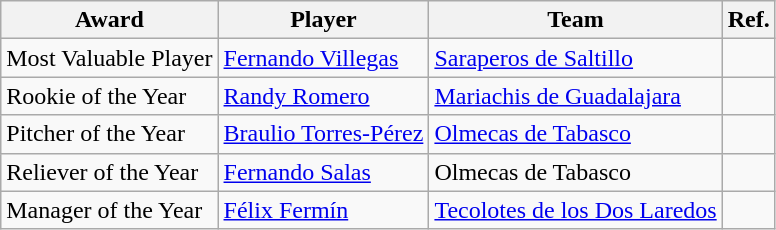<table class="wikitable">
<tr>
<th>Award</th>
<th>Player</th>
<th>Team</th>
<th>Ref.</th>
</tr>
<tr>
<td scope="row">Most Valuable Player</td>
<td> <a href='#'>Fernando Villegas</a></td>
<td><a href='#'>Saraperos de Saltillo</a></td>
<td align=center></td>
</tr>
<tr>
<td scope="row">Rookie of the Year</td>
<td> <a href='#'>Randy Romero</a></td>
<td><a href='#'>Mariachis de Guadalajara</a></td>
<td align=center></td>
</tr>
<tr>
<td scope="row">Pitcher of the Year</td>
<td> <a href='#'>Braulio Torres-Pérez</a></td>
<td><a href='#'>Olmecas de Tabasco</a></td>
<td align=center></td>
</tr>
<tr>
<td scope="row">Reliever of the Year</td>
<td> <a href='#'>Fernando Salas</a></td>
<td>Olmecas de Tabasco</td>
<td align=center></td>
</tr>
<tr>
<td scope="row">Manager of the Year</td>
<td> <a href='#'>Félix Fermín</a></td>
<td><a href='#'>Tecolotes de los Dos Laredos</a></td>
<td align=center></td>
</tr>
</table>
